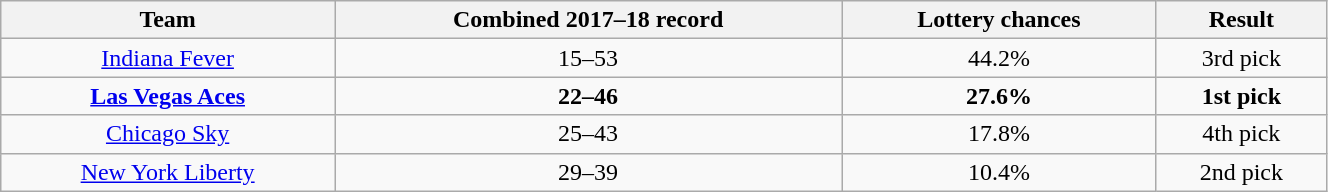<table class="wikitable sortable" style="text-align: center; width: 70%">
<tr>
<th>Team</th>
<th>Combined 2017–18 record</th>
<th>Lottery chances</th>
<th>Result</th>
</tr>
<tr>
<td><a href='#'>Indiana Fever</a></td>
<td>15–53</td>
<td>44.2%</td>
<td>3rd pick</td>
</tr>
<tr>
<td><strong><a href='#'>Las Vegas Aces</a></strong></td>
<td><strong>22–46</strong></td>
<td><strong>27.6%</strong></td>
<td><strong>1st pick</strong></td>
</tr>
<tr>
<td><a href='#'>Chicago Sky</a></td>
<td>25–43</td>
<td>17.8%</td>
<td>4th pick</td>
</tr>
<tr>
<td><a href='#'>New York Liberty</a></td>
<td>29–39</td>
<td>10.4%</td>
<td>2nd pick</td>
</tr>
</table>
